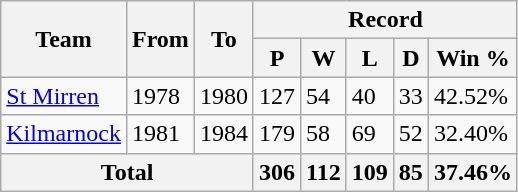<table class="wikitable">
<tr>
<th rowspan="2">Team</th>
<th rowspan="2">From</th>
<th rowspan="2">To</th>
<th colspan="5">Record</th>
</tr>
<tr>
<th>P</th>
<th>W</th>
<th>L</th>
<th>D</th>
<th>Win %</th>
</tr>
<tr>
<td><a href='#'>St Mirren</a></td>
<td>1978</td>
<td>1980</td>
<td>127</td>
<td>54</td>
<td>40</td>
<td>33</td>
<td>42.52%</td>
</tr>
<tr>
<td><a href='#'>Kilmarnock</a></td>
<td>1981</td>
<td>1984</td>
<td>179</td>
<td>58</td>
<td>69</td>
<td>52</td>
<td>32.40%</td>
</tr>
<tr>
<th colspan="3">Total</th>
<th>306</th>
<th>112</th>
<th>109</th>
<th>85</th>
<th>37.46%</th>
</tr>
</table>
